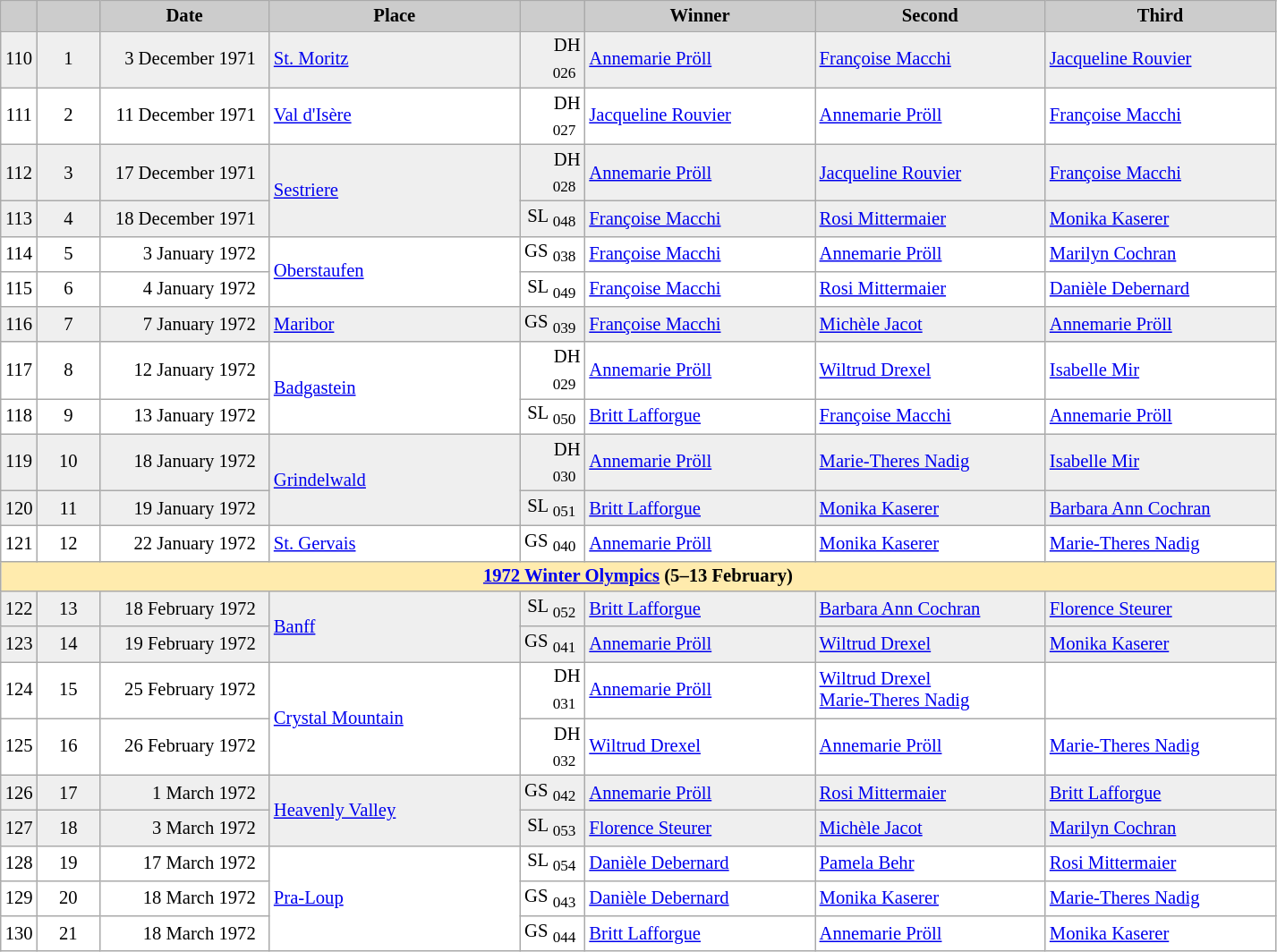<table class="wikitable plainrowheaders" style="background:#fff; font-size:86%; line-height:16px; border:grey solid 1px; border-collapse:collapse;">
<tr style="background:#ccc; text-align:center;">
<td align="center" width="13"></td>
<td align="center" width="40"></td>
<td align="center" width="120"><strong>Date</strong></td>
<td align="center" width="180"><strong>Place</strong></td>
<td align="center" width="42"></td>
<td align="center" width="165"><strong>Winner</strong></td>
<td align="center" width="165"><strong>Second</strong></td>
<td align="center" width="165"><strong>Third</strong></td>
</tr>
<tr bgcolor="#EFEFEF">
<td align=center>110</td>
<td align=center>1</td>
<td align=right>3 December 1971  </td>
<td> <a href='#'>St. Moritz</a></td>
<td align=right>DH <sub>026</sub> </td>
<td> <a href='#'>Annemarie Pröll</a></td>
<td> <a href='#'>Françoise Macchi</a></td>
<td> <a href='#'>Jacqueline Rouvier</a></td>
</tr>
<tr>
<td align=center>111</td>
<td align=center>2</td>
<td align=right>11 December 1971  </td>
<td> <a href='#'>Val d'Isère</a></td>
<td align=right>DH <sub>027</sub> </td>
<td> <a href='#'>Jacqueline Rouvier</a></td>
<td> <a href='#'>Annemarie Pröll</a></td>
<td> <a href='#'>Françoise Macchi</a></td>
</tr>
<tr bgcolor="#EFEFEF">
<td align=center>112</td>
<td align=center>3</td>
<td align=right>17 December 1971  </td>
<td rowspan=2> <a href='#'>Sestriere</a></td>
<td align=right>DH <sub>028</sub> </td>
<td> <a href='#'>Annemarie Pröll</a></td>
<td> <a href='#'>Jacqueline Rouvier</a></td>
<td> <a href='#'>Françoise Macchi</a></td>
</tr>
<tr bgcolor="#EFEFEF">
<td align=center>113</td>
<td align=center>4</td>
<td align=right>18 December 1971  </td>
<td align=right>SL <sub>048</sub> </td>
<td> <a href='#'>Françoise Macchi</a></td>
<td> <a href='#'>Rosi Mittermaier</a></td>
<td> <a href='#'>Monika Kaserer</a></td>
</tr>
<tr>
<td align=center>114</td>
<td align=center>5</td>
<td align=right>3 January 1972  </td>
<td rowspan=2> <a href='#'>Oberstaufen</a></td>
<td align=right>GS <sub>038</sub> </td>
<td> <a href='#'>Françoise Macchi</a></td>
<td> <a href='#'>Annemarie Pröll</a></td>
<td> <a href='#'>Marilyn Cochran</a></td>
</tr>
<tr>
<td align=center>115</td>
<td align=center>6</td>
<td align=right>4 January 1972  </td>
<td align=right>SL <sub>049</sub> </td>
<td> <a href='#'>Françoise Macchi</a></td>
<td> <a href='#'>Rosi Mittermaier</a></td>
<td> <a href='#'>Danièle Debernard</a></td>
</tr>
<tr bgcolor="#EFEFEF">
<td align=center>116</td>
<td align=center>7</td>
<td align=right>7 January 1972  </td>
<td> <a href='#'>Maribor</a></td>
<td align=right>GS <sub>039</sub> </td>
<td> <a href='#'>Françoise Macchi</a></td>
<td> <a href='#'>Michèle Jacot</a></td>
<td> <a href='#'>Annemarie Pröll</a></td>
</tr>
<tr>
<td align=center>117</td>
<td align=center>8</td>
<td align=right>12 January 1972  </td>
<td rowspan=2> <a href='#'>Badgastein</a></td>
<td align=right>DH <sub>029</sub> </td>
<td> <a href='#'>Annemarie Pröll</a></td>
<td> <a href='#'>Wiltrud Drexel</a></td>
<td> <a href='#'>Isabelle Mir</a></td>
</tr>
<tr>
<td align=center>118</td>
<td align=center>9</td>
<td align=right>13 January 1972  </td>
<td align=right>SL <sub>050</sub> </td>
<td> <a href='#'>Britt Lafforgue</a></td>
<td> <a href='#'>Françoise Macchi</a></td>
<td> <a href='#'>Annemarie Pröll</a></td>
</tr>
<tr bgcolor=#EFEFEF>
<td align=center>119</td>
<td align=center>10</td>
<td align=right>18 January 1972  </td>
<td rowspan=2> <a href='#'>Grindelwald</a></td>
<td align=right>DH <sub>030</sub> </td>
<td> <a href='#'>Annemarie Pröll</a></td>
<td> <a href='#'>Marie-Theres Nadig</a></td>
<td> <a href='#'>Isabelle Mir</a></td>
</tr>
<tr bgcolor="#EFEFEF">
<td align=center>120</td>
<td align=center>11</td>
<td align=right>19 January 1972  </td>
<td align=right>SL <sub>051</sub> </td>
<td> <a href='#'>Britt Lafforgue</a></td>
<td> <a href='#'>Monika Kaserer</a></td>
<td> <a href='#'>Barbara Ann Cochran</a></td>
</tr>
<tr>
<td align=center>121</td>
<td align=center>12</td>
<td align=right>22 January 1972  </td>
<td> <a href='#'>St. Gervais</a></td>
<td align=right>GS <sub>040</sub> </td>
<td> <a href='#'>Annemarie Pröll</a></td>
<td> <a href='#'>Monika Kaserer</a></td>
<td> <a href='#'>Marie-Theres Nadig</a></td>
</tr>
<tr style="background:#FFEBAD">
<td colspan="8" style="text-align:center;"><strong><a href='#'>1972 Winter Olympics</a> (5–13 February)</strong></td>
</tr>
<tr bgcolor="#EFEFEF">
<td align=center>122</td>
<td align=center>13</td>
<td align=right>18 February 1972  </td>
<td rowspan=2> <a href='#'>Banff</a></td>
<td align=right>SL <sub>052</sub> </td>
<td> <a href='#'>Britt Lafforgue</a></td>
<td> <a href='#'>Barbara Ann Cochran</a></td>
<td> <a href='#'>Florence Steurer</a></td>
</tr>
<tr bgcolor="#EFEFEF">
<td align=center>123</td>
<td align=center>14</td>
<td align=right>19 February 1972  </td>
<td align=right>GS <sub>041</sub> </td>
<td> <a href='#'>Annemarie Pröll</a></td>
<td> <a href='#'>Wiltrud Drexel</a></td>
<td> <a href='#'>Monika Kaserer</a></td>
</tr>
<tr>
<td align=center>124</td>
<td align=center>15</td>
<td align=right>25 February 1972  </td>
<td rowspan=2> <a href='#'>Crystal Mountain</a></td>
<td align=right>DH <sub>031</sub> </td>
<td> <a href='#'>Annemarie Pröll</a></td>
<td> <a href='#'>Wiltrud Drexel</a> <br>  <a href='#'>Marie-Theres Nadig</a></td>
<td></td>
</tr>
<tr>
<td align=center>125</td>
<td align=center>16</td>
<td align=right>26 February 1972  </td>
<td align=right>DH <sub>032</sub> </td>
<td> <a href='#'>Wiltrud Drexel</a></td>
<td> <a href='#'>Annemarie Pröll</a></td>
<td> <a href='#'>Marie-Theres Nadig</a></td>
</tr>
<tr bgcolor="#EFEFEF">
<td align=center>126</td>
<td align=center>17</td>
<td align=right>1 March 1972  </td>
<td rowspan=2> <a href='#'>Heavenly Valley</a></td>
<td align=right>GS <sub>042</sub> </td>
<td> <a href='#'>Annemarie Pröll</a></td>
<td> <a href='#'>Rosi Mittermaier</a></td>
<td> <a href='#'>Britt Lafforgue</a></td>
</tr>
<tr bgcolor="#EFEFEF">
<td align=center>127</td>
<td align=center>18</td>
<td align=right>3 March 1972  </td>
<td align=right>SL <sub>053</sub> </td>
<td> <a href='#'>Florence Steurer</a></td>
<td> <a href='#'>Michèle Jacot</a></td>
<td> <a href='#'>Marilyn Cochran</a></td>
</tr>
<tr>
<td align=center>128</td>
<td align=center>19</td>
<td align=right>17 March 1972  </td>
<td rowspan=3> <a href='#'>Pra-Loup</a></td>
<td align=right>SL <sub>054</sub> </td>
<td> <a href='#'>Danièle Debernard</a></td>
<td> <a href='#'>Pamela Behr</a></td>
<td> <a href='#'>Rosi Mittermaier</a></td>
</tr>
<tr>
<td align=center>129</td>
<td align=center>20</td>
<td align=right>18 March 1972  </td>
<td align=right>GS <sub>043</sub> </td>
<td> <a href='#'>Danièle Debernard</a></td>
<td> <a href='#'>Monika Kaserer</a></td>
<td> <a href='#'>Marie-Theres Nadig</a></td>
</tr>
<tr>
<td align=center>130</td>
<td align=center>21</td>
<td align=right>18 March 1972  </td>
<td align=right>GS <sub>044</sub> </td>
<td> <a href='#'>Britt Lafforgue</a></td>
<td> <a href='#'>Annemarie Pröll</a></td>
<td> <a href='#'>Monika Kaserer</a></td>
</tr>
</table>
